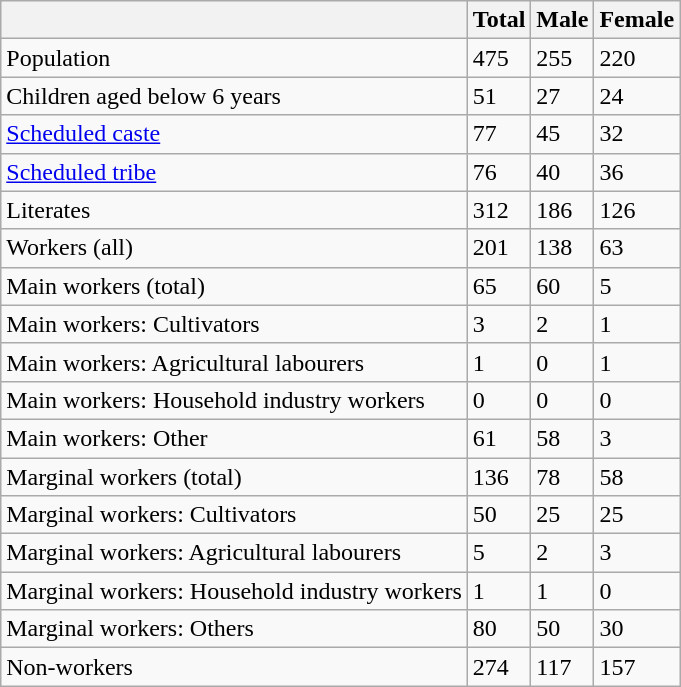<table class="wikitable sortable">
<tr>
<th></th>
<th>Total</th>
<th>Male</th>
<th>Female</th>
</tr>
<tr>
<td>Population</td>
<td>475</td>
<td>255</td>
<td>220</td>
</tr>
<tr>
<td>Children aged below 6 years</td>
<td>51</td>
<td>27</td>
<td>24</td>
</tr>
<tr>
<td><a href='#'>Scheduled caste</a></td>
<td>77</td>
<td>45</td>
<td>32</td>
</tr>
<tr>
<td><a href='#'>Scheduled tribe</a></td>
<td>76</td>
<td>40</td>
<td>36</td>
</tr>
<tr>
<td>Literates</td>
<td>312</td>
<td>186</td>
<td>126</td>
</tr>
<tr>
<td>Workers (all)</td>
<td>201</td>
<td>138</td>
<td>63</td>
</tr>
<tr>
<td>Main workers (total)</td>
<td>65</td>
<td>60</td>
<td>5</td>
</tr>
<tr>
<td>Main workers: Cultivators</td>
<td>3</td>
<td>2</td>
<td>1</td>
</tr>
<tr>
<td>Main workers: Agricultural labourers</td>
<td>1</td>
<td>0</td>
<td>1</td>
</tr>
<tr>
<td>Main workers: Household industry workers</td>
<td>0</td>
<td>0</td>
<td>0</td>
</tr>
<tr>
<td>Main workers: Other</td>
<td>61</td>
<td>58</td>
<td>3</td>
</tr>
<tr>
<td>Marginal workers (total)</td>
<td>136</td>
<td>78</td>
<td>58</td>
</tr>
<tr>
<td>Marginal workers: Cultivators</td>
<td>50</td>
<td>25</td>
<td>25</td>
</tr>
<tr>
<td>Marginal workers: Agricultural labourers</td>
<td>5</td>
<td>2</td>
<td>3</td>
</tr>
<tr>
<td>Marginal workers: Household industry workers</td>
<td>1</td>
<td>1</td>
<td>0</td>
</tr>
<tr>
<td>Marginal workers: Others</td>
<td>80</td>
<td>50</td>
<td>30</td>
</tr>
<tr>
<td>Non-workers</td>
<td>274</td>
<td>117</td>
<td>157</td>
</tr>
</table>
